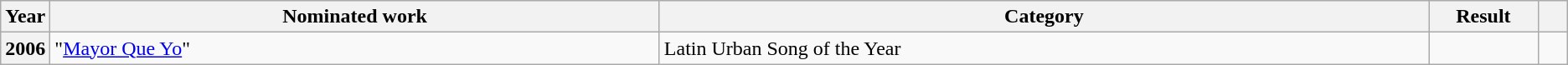<table class="wikitable plainrowheaders">
<tr>
<th scope="col" style="width:1em;">Year</th>
<th scope="col" style="width:30em;">Nominated work</th>
<th scope="col" style="width:38em;">Category</th>
<th scope="col" style="width:5em;">Result</th>
<th scope="col" style="width:1em;"></th>
</tr>
<tr>
<th scope="row">2006</th>
<td>"<a href='#'>Mayor Que Yo</a>"</td>
<td>Latin Urban Song of the Year</td>
<td></td>
<td></td>
</tr>
</table>
